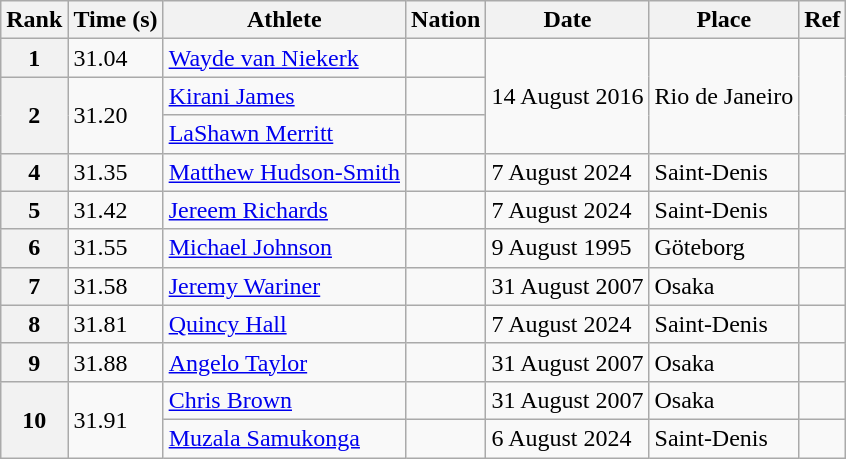<table class="wikitable">
<tr>
<th>Rank</th>
<th>Time (s)</th>
<th>Athlete</th>
<th>Nation</th>
<th>Date</th>
<th>Place</th>
<th>Ref</th>
</tr>
<tr>
<th>1</th>
<td>31.04</td>
<td><a href='#'>Wayde van Niekerk</a></td>
<td></td>
<td rowspan="3">14 August 2016</td>
<td rowspan="3">Rio de Janeiro</td>
<td rowspan="3"></td>
</tr>
<tr>
<th rowspan="2">2</th>
<td rowspan="2">31.20</td>
<td><a href='#'>Kirani James</a></td>
<td></td>
</tr>
<tr>
<td><a href='#'>LaShawn Merritt</a></td>
<td></td>
</tr>
<tr>
<th>4</th>
<td>31.35</td>
<td><a href='#'>Matthew Hudson-Smith</a></td>
<td></td>
<td>7 August 2024</td>
<td>Saint-Denis</td>
<td></td>
</tr>
<tr>
<th>5</th>
<td>31.42</td>
<td><a href='#'>Jereem Richards</a></td>
<td></td>
<td>7 August 2024</td>
<td>Saint-Denis</td>
<td></td>
</tr>
<tr>
<th>6</th>
<td>31.55</td>
<td><a href='#'>Michael Johnson</a></td>
<td></td>
<td>9 August 1995</td>
<td>Göteborg</td>
<td></td>
</tr>
<tr>
<th>7</th>
<td>31.58</td>
<td><a href='#'>Jeremy Wariner</a></td>
<td></td>
<td>31 August 2007</td>
<td>Osaka</td>
<td></td>
</tr>
<tr>
<th>8</th>
<td>31.81</td>
<td><a href='#'>Quincy Hall</a></td>
<td></td>
<td>7 August 2024</td>
<td>Saint-Denis</td>
<td></td>
</tr>
<tr>
<th>9</th>
<td>31.88</td>
<td><a href='#'>Angelo Taylor</a></td>
<td></td>
<td>31 August 2007</td>
<td>Osaka</td>
<td></td>
</tr>
<tr>
<th rowspan="2">10</th>
<td rowspan="2">31.91</td>
<td><a href='#'>Chris Brown</a></td>
<td></td>
<td>31 August 2007</td>
<td>Osaka</td>
<td></td>
</tr>
<tr>
<td><a href='#'>Muzala Samukonga</a></td>
<td></td>
<td>6 August 2024</td>
<td>Saint-Denis</td>
<td></td>
</tr>
</table>
